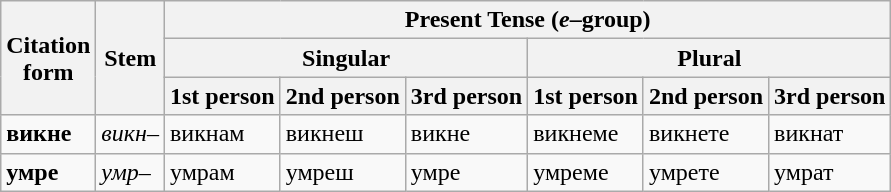<table class="wikitable">
<tr>
<th rowspan="3">Citation<br>form</th>
<th rowspan="3">Stem</th>
<th colspan="6">Present Tense (<em>е</em>–group)</th>
</tr>
<tr>
<th colspan="3">Singular</th>
<th colspan="3">Plural</th>
</tr>
<tr>
<th>1st person</th>
<th>2nd person</th>
<th>3rd person</th>
<th>1st person</th>
<th>2nd person</th>
<th>3rd person</th>
</tr>
<tr>
<td><strong>викне</strong></td>
<td><em>викн–</em></td>
<td>викн<span>ам</span></td>
<td>викн<span>е</span><span>ш</span></td>
<td>викн<span>е</span></td>
<td>викн<span>е</span><span>ме</span></td>
<td>викн<span>е</span><span>те</span></td>
<td>викн<span>ат</span></td>
</tr>
<tr>
<td><strong>умре</strong></td>
<td><em>умр–</em></td>
<td>умр<span>ам</span></td>
<td>умр<span>е</span><span>ш</span></td>
<td>умр<span>е</span></td>
<td>умр<span>е</span><span>ме</span></td>
<td>умр<span>е</span><span>те</span></td>
<td>умр<span>ат</span></td>
</tr>
</table>
